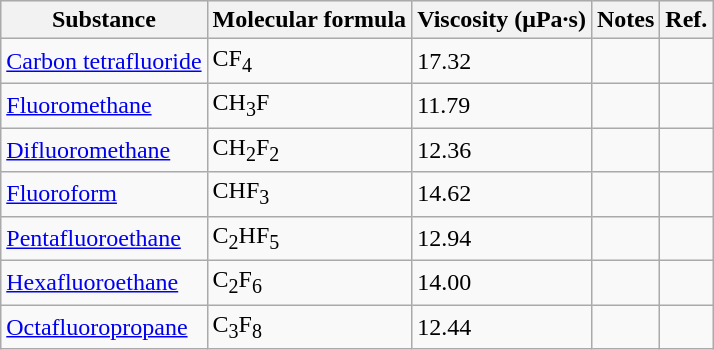<table class="wikitable sortable">
<tr style="background:#efefef;">
<th>Substance</th>
<th>Molecular formula</th>
<th>Viscosity (μPa·s)</th>
<th>Notes</th>
<th>Ref.</th>
</tr>
<tr>
<td><a href='#'>Carbon tetrafluoride</a></td>
<td>CF<sub>4</sub></td>
<td>17.32</td>
<td></td>
<td></td>
</tr>
<tr>
<td><a href='#'>Fluoromethane</a></td>
<td>CH<sub>3</sub>F</td>
<td>11.79</td>
<td></td>
<td></td>
</tr>
<tr>
<td><a href='#'>Difluoromethane</a></td>
<td>CH<sub>2</sub>F<sub>2</sub></td>
<td>12.36</td>
<td></td>
<td></td>
</tr>
<tr>
<td><a href='#'>Fluoroform</a></td>
<td>CHF<sub>3</sub></td>
<td>14.62</td>
<td></td>
<td></td>
</tr>
<tr>
<td><a href='#'>Pentafluoroethane</a></td>
<td>C<sub>2</sub>HF<sub>5</sub></td>
<td>12.94</td>
<td></td>
<td></td>
</tr>
<tr>
<td><a href='#'>Hexafluoroethane</a></td>
<td>C<sub>2</sub>F<sub>6</sub></td>
<td>14.00</td>
<td></td>
<td></td>
</tr>
<tr>
<td><a href='#'>Octafluoropropane</a></td>
<td>C<sub>3</sub>F<sub>8</sub></td>
<td>12.44</td>
<td></td>
<td></td>
</tr>
</table>
